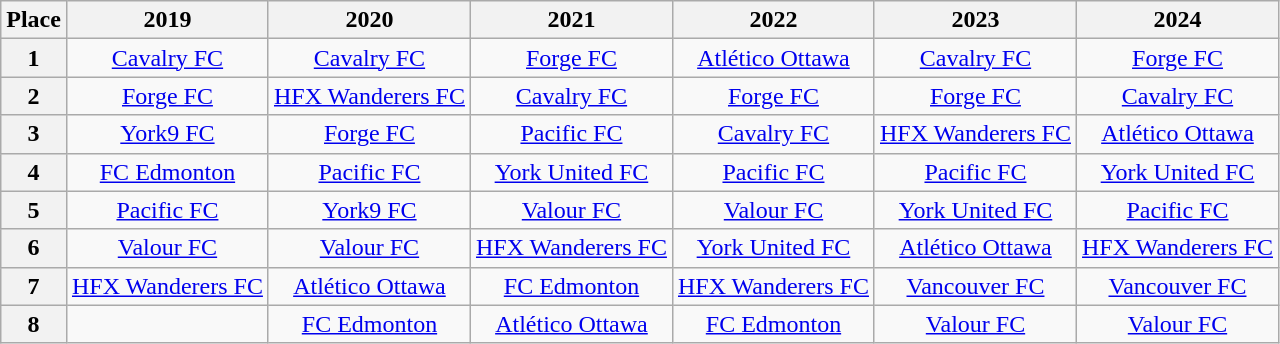<table class="wikitable" style="text-align:center">
<tr>
<th>Place</th>
<th>2019</th>
<th>2020</th>
<th>2021</th>
<th>2022</th>
<th>2023</th>
<th>2024</th>
</tr>
<tr>
<th>1</th>
<td><a href='#'>Cavalry FC</a></td>
<td><a href='#'>Cavalry FC</a></td>
<td><a href='#'>Forge FC</a></td>
<td><a href='#'>Atlético Ottawa</a></td>
<td><a href='#'>Cavalry FC</a></td>
<td><a href='#'>Forge FC</a></td>
</tr>
<tr>
<th>2</th>
<td><a href='#'>Forge FC</a></td>
<td><a href='#'>HFX Wanderers FC</a></td>
<td><a href='#'>Cavalry FC</a></td>
<td><a href='#'>Forge FC</a></td>
<td><a href='#'>Forge FC</a></td>
<td><a href='#'>Cavalry FC</a></td>
</tr>
<tr>
<th>3</th>
<td><a href='#'>York9 FC</a></td>
<td><a href='#'>Forge FC</a></td>
<td><a href='#'>Pacific FC</a></td>
<td><a href='#'>Cavalry FC</a></td>
<td><a href='#'>HFX Wanderers FC</a></td>
<td><a href='#'>Atlético Ottawa</a></td>
</tr>
<tr>
<th>4</th>
<td><a href='#'>FC Edmonton</a></td>
<td><a href='#'>Pacific FC</a></td>
<td><a href='#'>York United FC</a></td>
<td><a href='#'>Pacific FC</a></td>
<td><a href='#'>Pacific FC</a></td>
<td><a href='#'>York United FC</a></td>
</tr>
<tr>
<th>5</th>
<td><a href='#'>Pacific FC</a></td>
<td><a href='#'>York9 FC</a></td>
<td><a href='#'>Valour FC</a></td>
<td><a href='#'>Valour FC</a></td>
<td><a href='#'>York United FC</a></td>
<td><a href='#'>Pacific FC</a></td>
</tr>
<tr>
<th>6</th>
<td><a href='#'>Valour FC</a></td>
<td><a href='#'>Valour FC</a></td>
<td><a href='#'>HFX Wanderers FC</a></td>
<td><a href='#'>York United FC</a></td>
<td><a href='#'>Atlético Ottawa</a></td>
<td><a href='#'>HFX Wanderers FC</a></td>
</tr>
<tr>
<th>7</th>
<td><a href='#'>HFX Wanderers FC</a></td>
<td><a href='#'>Atlético Ottawa</a></td>
<td><a href='#'>FC Edmonton</a></td>
<td><a href='#'>HFX Wanderers FC</a></td>
<td><a href='#'>Vancouver FC</a></td>
<td><a href='#'>Vancouver FC</a></td>
</tr>
<tr>
<th>8</th>
<td></td>
<td><a href='#'>FC Edmonton</a></td>
<td><a href='#'>Atlético Ottawa</a></td>
<td><a href='#'>FC Edmonton</a></td>
<td><a href='#'>Valour FC</a></td>
<td><a href='#'>Valour FC</a></td>
</tr>
</table>
